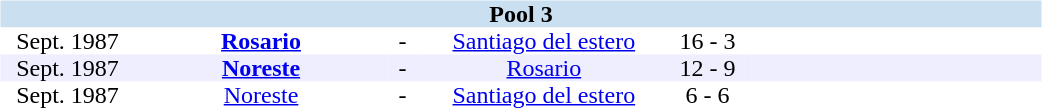<table width=700>
<tr>
<td width=700 valign="top"><br><table border=0 cellspacing=0 cellpadding=0 style="font-size: 100%; border-collapse: collapse;" width=100%>
<tr bgcolor="#CADFF0">
<td style="font-size:100%"; align="center" colspan="6"><strong>Pool 3</strong></td>
</tr>
<tr align=center bgcolor=#FFFFFF>
<td width=90>Sept. 1987</td>
<td width=170><strong><a href='#'>Rosario</a></strong></td>
<td width=20>-</td>
<td width=170><a href='#'>Santiago del estero</a></td>
<td width=50>16 - 3</td>
<td width=200></td>
</tr>
<tr align=center bgcolor=#EEEEFF>
<td width=90>Sept. 1987</td>
<td width=170><strong><a href='#'>Noreste</a></strong></td>
<td width=20>-</td>
<td width=170><a href='#'>Rosario</a></td>
<td width=50>12 - 9</td>
<td width=200></td>
</tr>
<tr align=center bgcolor=#FFFFFF>
<td width=90>Sept. 1987</td>
<td width=170><a href='#'>Noreste</a></td>
<td width=20>-</td>
<td width=170><a href='#'>Santiago del estero</a></td>
<td width=50>6 - 6</td>
<td width=200></td>
</tr>
</table>
</td>
</tr>
</table>
